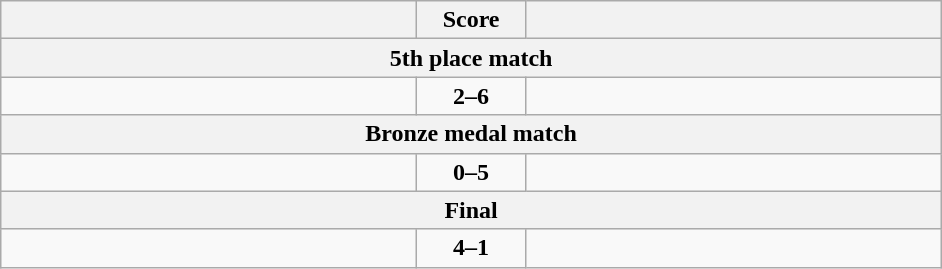<table class="wikitable" style="text-align: left;">
<tr>
<th align="right" width="270"></th>
<th width="65">Score</th>
<th align="left" width="270"></th>
</tr>
<tr>
<th colspan="3">5th place match</th>
</tr>
<tr>
<td></td>
<td align=center><strong>2–6</strong></td>
<td><strong></strong></td>
</tr>
<tr>
<th colspan="3">Bronze medal match</th>
</tr>
<tr>
<td></td>
<td align=center><strong>0–5</strong></td>
<td><strong></strong></td>
</tr>
<tr>
<th colspan="3">Final</th>
</tr>
<tr>
<td><strong></strong></td>
<td align=center><strong>4–1</strong></td>
<td></td>
</tr>
</table>
